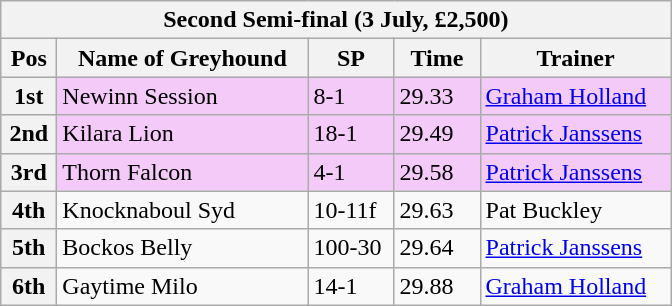<table class="wikitable">
<tr>
<th colspan="6">Second Semi-final (3 July, £2,500)</th>
</tr>
<tr>
<th width=30>Pos</th>
<th width=160>Name of Greyhound</th>
<th width=50>SP</th>
<th width=50>Time</th>
<th width=120>Trainer</th>
</tr>
<tr style="background: #f4caf9;">
<th>1st</th>
<td>Newinn Session</td>
<td>8-1</td>
<td>29.33</td>
<td><a href='#'>Graham Holland</a></td>
</tr>
<tr style="background: #f4caf9;">
<th>2nd</th>
<td>Kilara Lion</td>
<td>18-1</td>
<td>29.49</td>
<td><a href='#'>Patrick Janssens</a></td>
</tr>
<tr style="background: #f4caf9;">
<th>3rd</th>
<td>Thorn Falcon</td>
<td>4-1</td>
<td>29.58</td>
<td><a href='#'>Patrick Janssens</a></td>
</tr>
<tr>
<th>4th</th>
<td>Knocknaboul Syd</td>
<td>10-11f</td>
<td>29.63</td>
<td>Pat Buckley</td>
</tr>
<tr>
<th>5th</th>
<td>Bockos Belly</td>
<td>100-30</td>
<td>29.64</td>
<td><a href='#'>Patrick Janssens</a></td>
</tr>
<tr>
<th>6th</th>
<td>Gaytime Milo</td>
<td>14-1</td>
<td>29.88</td>
<td><a href='#'>Graham Holland</a></td>
</tr>
</table>
